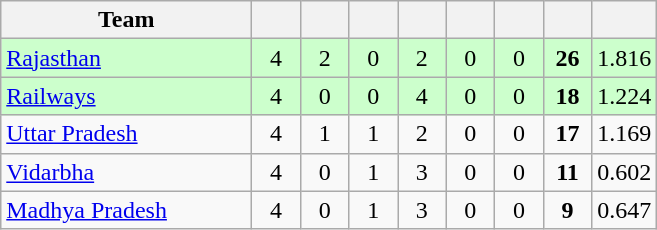<table class="wikitable" style="text-align:center">
<tr>
<th style="width:160px">Team</th>
<th style="width:25px"></th>
<th style="width:25px"></th>
<th style="width:25px"></th>
<th style="width:25px"></th>
<th style="width:25px"></th>
<th style="width:25px"></th>
<th style="width:25px"></th>
<th style="width:25px;"></th>
</tr>
<tr style="background:#cfc;">
<td style="text-align:left"><a href='#'>Rajasthan</a></td>
<td>4</td>
<td>2</td>
<td>0</td>
<td>2</td>
<td>0</td>
<td>0</td>
<td><strong>26</strong></td>
<td>1.816</td>
</tr>
<tr style="background:#cfc;">
<td style="text-align:left"><a href='#'>Railways</a></td>
<td>4</td>
<td>0</td>
<td>0</td>
<td>4</td>
<td>0</td>
<td>0</td>
<td><strong>18</strong></td>
<td>1.224</td>
</tr>
<tr>
<td style="text-align:left"><a href='#'>Uttar Pradesh</a></td>
<td>4</td>
<td>1</td>
<td>1</td>
<td>2</td>
<td>0</td>
<td>0</td>
<td><strong>17</strong></td>
<td>1.169</td>
</tr>
<tr>
<td style="text-align:left"><a href='#'>Vidarbha</a></td>
<td>4</td>
<td>0</td>
<td>1</td>
<td>3</td>
<td>0</td>
<td>0</td>
<td><strong>11</strong></td>
<td>0.602</td>
</tr>
<tr>
<td style="text-align:left"><a href='#'>Madhya Pradesh</a></td>
<td>4</td>
<td>0</td>
<td>1</td>
<td>3</td>
<td>0</td>
<td>0</td>
<td><strong>9</strong></td>
<td>0.647</td>
</tr>
</table>
